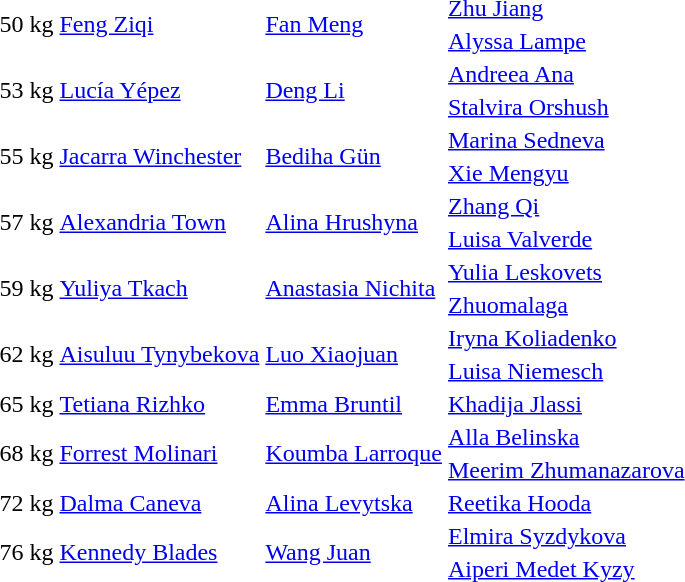<table>
<tr>
<td rowspan=2>50 kg<br></td>
<td rowspan=2><a href='#'>Feng Ziqi</a><br></td>
<td rowspan=2><a href='#'>Fan Meng</a><br></td>
<td><a href='#'>Zhu Jiang</a><br></td>
</tr>
<tr>
<td><a href='#'>Alyssa Lampe</a><br></td>
</tr>
<tr>
<td rowspan=2>53 kg<br></td>
<td rowspan=2><a href='#'>Lucía Yépez</a><br></td>
<td rowspan=2><a href='#'>Deng Li</a><br></td>
<td><a href='#'>Andreea Ana</a><br></td>
</tr>
<tr>
<td><a href='#'>Stalvira Orshush</a><br></td>
</tr>
<tr>
<td rowspan=2>55 kg<br></td>
<td rowspan=2><a href='#'>Jacarra Winchester</a><br></td>
<td rowspan=2><a href='#'>Bediha Gün</a><br></td>
<td><a href='#'>Marina Sedneva</a><br></td>
</tr>
<tr>
<td><a href='#'>Xie Mengyu</a><br></td>
</tr>
<tr>
<td rowspan=2>57 kg<br></td>
<td rowspan=2><a href='#'>Alexandria Town</a><br></td>
<td rowspan=2><a href='#'>Alina Hrushyna</a><br></td>
<td><a href='#'>Zhang Qi</a><br></td>
</tr>
<tr>
<td><a href='#'>Luisa Valverde</a><br></td>
</tr>
<tr>
<td rowspan=2>59 kg<br></td>
<td rowspan=2><a href='#'>Yuliya Tkach</a><br></td>
<td rowspan=2><a href='#'>Anastasia Nichita</a><br></td>
<td><a href='#'>Yulia Leskovets</a><br></td>
</tr>
<tr>
<td><a href='#'>Zhuomalaga</a><br></td>
</tr>
<tr>
<td rowspan=2>62 kg<br></td>
<td rowspan=2><a href='#'>Aisuluu Tynybekova</a><br></td>
<td rowspan=2><a href='#'>Luo Xiaojuan</a><br></td>
<td><a href='#'>Iryna Koliadenko</a><br></td>
</tr>
<tr>
<td><a href='#'>Luisa Niemesch</a><br></td>
</tr>
<tr>
<td>65 kg<br></td>
<td><a href='#'>Tetiana Rizhko</a><br></td>
<td><a href='#'>Emma Bruntil</a><br></td>
<td><a href='#'>Khadija Jlassi</a><br></td>
</tr>
<tr>
<td rowspan=2>68 kg<br></td>
<td rowspan=2><a href='#'>Forrest Molinari</a><br></td>
<td rowspan=2><a href='#'>Koumba Larroque</a><br></td>
<td><a href='#'>Alla Belinska</a><br></td>
</tr>
<tr>
<td><a href='#'>Meerim Zhumanazarova</a><br></td>
</tr>
<tr>
<td>72 kg<br></td>
<td><a href='#'>Dalma Caneva</a><br></td>
<td><a href='#'>Alina Levytska</a><br></td>
<td><a href='#'>Reetika Hooda</a><br></td>
</tr>
<tr>
<td rowspan=2>76 kg<br></td>
<td rowspan=2><a href='#'>Kennedy Blades</a><br></td>
<td rowspan=2><a href='#'>Wang Juan</a><br></td>
<td><a href='#'>Elmira Syzdykova</a><br></td>
</tr>
<tr>
<td><a href='#'>Aiperi Medet Kyzy</a><br></td>
</tr>
</table>
